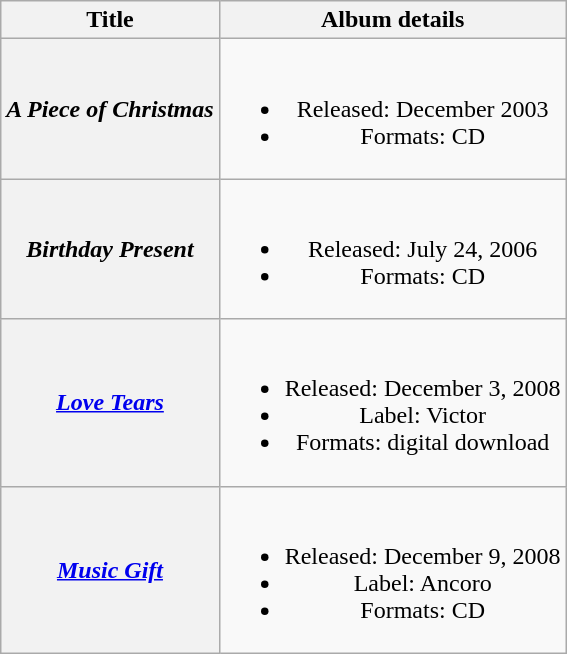<table class="wikitable plainrowheaders" style="text-align:center;">
<tr>
<th>Title</th>
<th>Album details</th>
</tr>
<tr>
<th scope="row"><em>A Piece of Christmas</em></th>
<td><br><ul><li>Released: December 2003</li><li>Formats: CD</li></ul></td>
</tr>
<tr>
<th scope="row"><em>Birthday Present</em></th>
<td><br><ul><li>Released: July 24, 2006</li><li>Formats: CD</li></ul></td>
</tr>
<tr>
<th scope="row"><em><a href='#'>Love Tears</a></em></th>
<td><br><ul><li>Released: December 3, 2008</li><li>Label: Victor</li><li>Formats: digital download</li></ul></td>
</tr>
<tr>
<th scope="row"><em><a href='#'>Music Gift</a></em></th>
<td><br><ul><li>Released: December 9, 2008</li><li>Label: Ancoro</li><li>Formats: CD</li></ul></td>
</tr>
</table>
